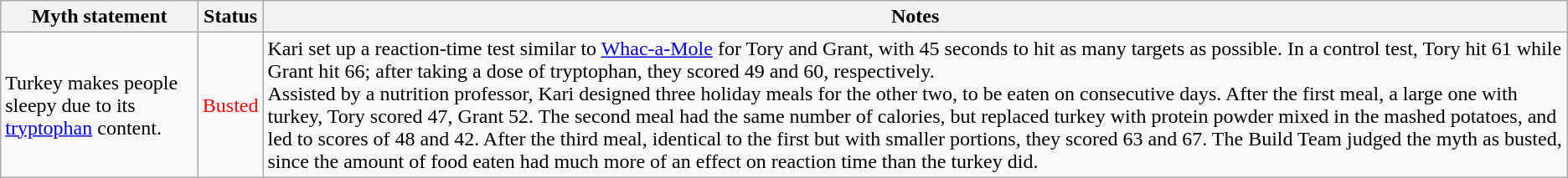<table class="wikitable plainrowheaders">
<tr>
<th>Myth statement</th>
<th>Status</th>
<th>Notes</th>
</tr>
<tr>
<td>Turkey makes people sleepy due to its <a href='#'>tryptophan</a> content.</td>
<td style="color:red">Busted</td>
<td>Kari set up a reaction-time test similar to <a href='#'>Whac-a-Mole</a> for Tory and Grant, with 45 seconds to hit as many targets as possible. In a control test, Tory hit 61 while Grant hit 66; after taking a dose of tryptophan, they scored 49 and 60, respectively.<br>Assisted by a nutrition professor, Kari designed three holiday meals for the other two, to be eaten on consecutive days. After the first meal, a large one with turkey, Tory scored 47, Grant 52. The second meal had the same number of calories, but replaced turkey with protein powder mixed in the mashed potatoes, and led to scores of 48 and 42. After the third meal, identical to the first but with smaller portions, they scored 63 and 67. The Build Team judged the myth as busted, since the amount of food eaten had much more of an effect on reaction time than the turkey did.</td>
</tr>
</table>
